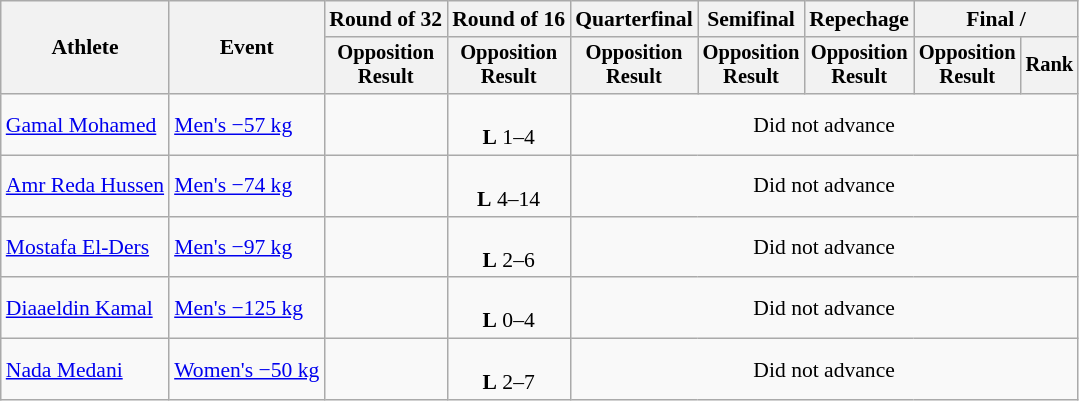<table class="wikitable" style="font-size:90%">
<tr>
<th rowspan=2>Athlete</th>
<th rowspan=2>Event</th>
<th>Round of 32</th>
<th>Round of 16</th>
<th>Quarterfinal</th>
<th>Semifinal</th>
<th>Repechage</th>
<th colspan=2>Final / </th>
</tr>
<tr style="font-size: 95%">
<th>Opposition<br>Result</th>
<th>Opposition<br>Result</th>
<th>Opposition<br>Result</th>
<th>Opposition<br>Result</th>
<th>Opposition<br>Result</th>
<th>Opposition<br>Result</th>
<th>Rank</th>
</tr>
<tr align=center>
<td align=left><a href='#'>Gamal Mohamed</a></td>
<td align=left><a href='#'>Men's −57 kg</a></td>
<td></td>
<td><br> <strong>L</strong> 1–4</td>
<td colspan="5">Did not advance</td>
</tr>
<tr align=center>
<td align=left><a href='#'>Amr Reda Hussen</a></td>
<td align=left><a href='#'>Men's −74 kg</a></td>
<td></td>
<td><br> <strong>L</strong> 4–14</td>
<td colspan="5">Did not advance</td>
</tr>
<tr align=center>
<td align=left><a href='#'>Mostafa El-Ders</a></td>
<td align=left><a href='#'>Men's −97 kg</a></td>
<td></td>
<td><br> <strong>L</strong> 2–6</td>
<td colspan="5">Did not advance</td>
</tr>
<tr align=center>
<td align=left><a href='#'>Diaaeldin Kamal</a></td>
<td align=left><a href='#'>Men's −125 kg</a></td>
<td></td>
<td><br> <strong>L</strong> 0–4</td>
<td colspan="5">Did not advance</td>
</tr>
<tr align=center>
<td align=left><a href='#'>Nada Medani</a></td>
<td align=left><a href='#'>Women's −50 kg</a></td>
<td></td>
<td><br> <strong>L</strong> 2–7</td>
<td colspan="5">Did not advance</td>
</tr>
</table>
